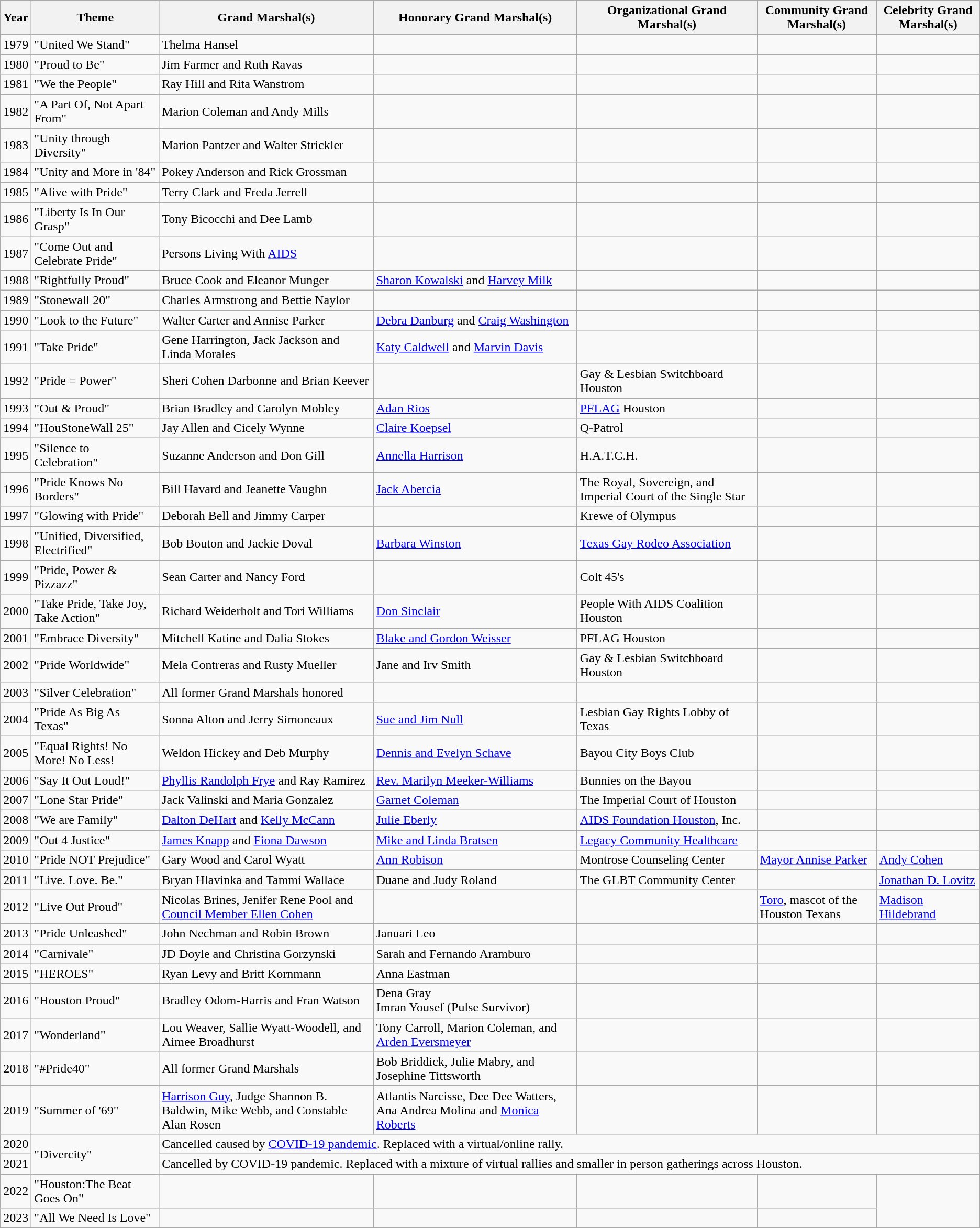<table class="wikitable">
<tr>
<th>Year</th>
<th>Theme</th>
<th>Grand Marshal(s)</th>
<th>Honorary Grand Marshal(s)</th>
<th>Organizational Grand Marshal(s)</th>
<th>Community Grand Marshal(s)</th>
<th>Celebrity Grand Marshal(s)</th>
</tr>
<tr>
<td>1979</td>
<td>"United We Stand"</td>
<td>Thelma Hansel</td>
<td></td>
<td></td>
<td></td>
<td></td>
</tr>
<tr>
<td>1980</td>
<td>"Proud to Be"</td>
<td>Jim Farmer and Ruth Ravas</td>
<td></td>
<td></td>
<td></td>
<td></td>
</tr>
<tr>
<td>1981</td>
<td>"We the People"</td>
<td>Ray Hill and Rita Wanstrom</td>
<td></td>
<td></td>
<td></td>
<td></td>
</tr>
<tr>
<td>1982</td>
<td>"A Part Of, Not Apart From"</td>
<td>Marion Coleman and Andy Mills</td>
<td></td>
<td></td>
<td></td>
<td></td>
</tr>
<tr>
<td>1983</td>
<td>"Unity through Diversity"</td>
<td>Marion Pantzer and Walter Strickler</td>
<td></td>
<td></td>
<td></td>
<td></td>
</tr>
<tr>
<td>1984</td>
<td>"Unity and More in '84"</td>
<td>Pokey Anderson and Rick Grossman</td>
<td></td>
<td></td>
<td></td>
<td></td>
</tr>
<tr>
<td>1985</td>
<td>"Alive with Pride"</td>
<td>Terry Clark and Freda Jerrell</td>
<td></td>
<td></td>
<td></td>
<td></td>
</tr>
<tr>
<td>1986</td>
<td>"Liberty Is In Our Grasp"</td>
<td>Tony Bicocchi and Dee Lamb</td>
<td></td>
<td></td>
<td></td>
<td></td>
</tr>
<tr>
<td>1987</td>
<td>"Come Out and Celebrate Pride"</td>
<td>Persons Living With <a href='#'>AIDS</a></td>
<td></td>
<td></td>
<td></td>
<td></td>
</tr>
<tr>
<td>1988</td>
<td>"Rightfully Proud"</td>
<td>Bruce Cook and Eleanor Munger</td>
<td><a href='#'>Sharon Kowalski</a> and <a href='#'>Harvey Milk</a></td>
<td></td>
<td></td>
<td></td>
</tr>
<tr>
<td>1989</td>
<td>"Stonewall 20"</td>
<td>Charles Armstrong and Bettie Naylor</td>
<td></td>
<td></td>
<td></td>
<td></td>
</tr>
<tr>
<td>1990</td>
<td>"Look to the Future"</td>
<td>Walter Carter and Annise Parker</td>
<td><a href='#'>Debra Danburg</a> and <a href='#'>Craig Washington</a></td>
<td></td>
<td></td>
<td></td>
</tr>
<tr>
<td>1991</td>
<td>"Take Pride"</td>
<td>Gene Harrington, Jack Jackson and Linda Morales</td>
<td><a href='#'>Katy Caldwell</a> and <a href='#'>Marvin Davis</a></td>
<td></td>
<td></td>
<td></td>
</tr>
<tr>
<td>1992</td>
<td>"Pride = Power"</td>
<td>Sheri Cohen Darbonne and Brian Keever</td>
<td></td>
<td>Gay & Lesbian Switchboard Houston</td>
<td></td>
<td></td>
</tr>
<tr>
<td>1993</td>
<td>"Out & Proud"</td>
<td>Brian Bradley and Carolyn Mobley</td>
<td><a href='#'>Adan Rios</a></td>
<td><a href='#'>PFLAG</a> Houston</td>
<td></td>
<td></td>
</tr>
<tr>
<td>1994</td>
<td>"HouStoneWall 25"</td>
<td>Jay Allen and Cicely Wynne</td>
<td><a href='#'>Claire Koepsel</a></td>
<td>Q-Patrol</td>
<td></td>
<td></td>
</tr>
<tr>
<td>1995</td>
<td>"Silence to Celebration"</td>
<td>Suzanne Anderson and Don Gill</td>
<td><a href='#'>Annella Harrison</a></td>
<td>H.A.T.C.H.</td>
<td></td>
<td></td>
</tr>
<tr>
<td>1996</td>
<td>"Pride Knows No Borders"</td>
<td>Bill Havard and Jeanette Vaughn</td>
<td><a href='#'>Jack Abercia</a></td>
<td>The Royal, Sovereign, and Imperial Court of the Single Star</td>
<td></td>
<td></td>
</tr>
<tr>
<td>1997</td>
<td>"Glowing with Pride"</td>
<td>Deborah Bell and Jimmy Carper</td>
<td></td>
<td>Krewe of Olympus</td>
<td></td>
<td></td>
</tr>
<tr>
<td>1998</td>
<td>"Unified, Diversified, Electrified"</td>
<td>Bob Bouton and Jackie Doval</td>
<td><a href='#'>Barbara Winston</a></td>
<td><a href='#'>Texas Gay Rodeo Association</a></td>
<td></td>
<td></td>
</tr>
<tr>
<td>1999</td>
<td>"Pride, Power & Pizzazz"</td>
<td>Sean Carter and Nancy Ford</td>
<td></td>
<td>Colt 45's</td>
<td></td>
<td></td>
</tr>
<tr>
<td>2000</td>
<td>"Take Pride, Take Joy, Take Action"</td>
<td>Richard Weiderholt and Tori Williams</td>
<td><a href='#'>Don Sinclair</a></td>
<td>People With AIDS Coalition Houston</td>
<td></td>
<td></td>
</tr>
<tr>
<td>2001</td>
<td>"Embrace Diversity"</td>
<td>Mitchell Katine and Dalia Stokes</td>
<td><a href='#'>Blake and Gordon Weisser</a></td>
<td>PFLAG Houston</td>
<td></td>
<td></td>
</tr>
<tr>
<td>2002</td>
<td>"Pride Worldwide"</td>
<td>Mela Contreras and Rusty Mueller</td>
<td>Jane and Irv Smith</td>
<td>Gay & Lesbian Switchboard Houston</td>
<td></td>
<td></td>
</tr>
<tr>
<td>2003</td>
<td>"Silver Celebration"</td>
<td>All former Grand Marshals honored</td>
<td></td>
<td></td>
<td></td>
<td></td>
</tr>
<tr>
<td>2004</td>
<td>"Pride As Big As Texas"</td>
<td>Sonna Alton and Jerry Simoneaux</td>
<td><a href='#'>Sue and Jim Null</a></td>
<td>Lesbian Gay Rights Lobby of Texas</td>
<td></td>
<td></td>
</tr>
<tr>
<td>2005</td>
<td>"Equal Rights! No More! No Less!</td>
<td>Weldon Hickey and Deb Murphy</td>
<td><a href='#'>Dennis and Evelyn Schave</a></td>
<td>Bayou City Boys Club</td>
<td></td>
<td></td>
</tr>
<tr>
<td>2006</td>
<td>"Say It Out Loud!"</td>
<td><a href='#'>Phyllis Randolph Frye</a> and Ray Ramirez</td>
<td><a href='#'>Rev. Marilyn Meeker-Williams</a></td>
<td>Bunnies on the Bayou</td>
<td></td>
<td></td>
</tr>
<tr>
<td>2007</td>
<td>"Lone Star Pride"</td>
<td>Jack Valinski and Maria Gonzalez</td>
<td><a href='#'>Garnet Coleman</a></td>
<td>The Imperial Court of Houston</td>
<td></td>
<td></td>
</tr>
<tr>
<td>2008</td>
<td>"We are Family"</td>
<td><a href='#'>Dalton DeHart</a> and <a href='#'>Kelly McCann</a></td>
<td><a href='#'>Julie Eberly</a></td>
<td><a href='#'>AIDS Foundation Houston</a>, Inc.</td>
<td></td>
<td></td>
</tr>
<tr>
<td>2009</td>
<td>"Out 4 Justice"</td>
<td><a href='#'>James Knapp</a> and <a href='#'>Fiona Dawson</a></td>
<td><a href='#'>Mike and Linda Bratsen</a></td>
<td><a href='#'>Legacy Community Healthcare</a></td>
<td></td>
<td></td>
</tr>
<tr>
<td>2010</td>
<td>"Pride NOT Prejudice"</td>
<td>Gary Wood and Carol Wyatt</td>
<td><a href='#'>Ann Robison</a></td>
<td>Montrose Counseling Center</td>
<td><a href='#'>Mayor Annise Parker</a></td>
<td><a href='#'>Andy Cohen</a></td>
</tr>
<tr>
<td>2011</td>
<td>"Live. Love. Be."</td>
<td>Bryan Hlavinka and Tammi Wallace</td>
<td>Duane and Judy Roland</td>
<td>The GLBT Community Center</td>
<td></td>
<td><a href='#'>Jonathan D. Lovitz</a></td>
</tr>
<tr>
<td>2012</td>
<td>"Live Out Proud"</td>
<td>Nicolas Brines, Jenifer Rene Pool and <a href='#'>Council Member Ellen Cohen</a></td>
<td></td>
<td></td>
<td><a href='#'>Toro</a>, mascot of the Houston Texans</td>
<td><a href='#'>Madison Hildebrand</a></td>
</tr>
<tr>
<td>2013</td>
<td>"Pride Unleashed"</td>
<td>John Nechman and Robin Brown</td>
<td>Januari Leo</td>
<td></td>
<td></td>
<td></td>
</tr>
<tr>
<td>2014</td>
<td>"Carnivale"</td>
<td>JD Doyle and Christina Gorzynski</td>
<td>Sarah and Fernando Aramburo</td>
<td></td>
<td></td>
<td></td>
</tr>
<tr>
<td>2015</td>
<td>"HEROES"</td>
<td>Ryan Levy and Britt Kornmann</td>
<td>Anna Eastman</td>
<td></td>
<td></td>
<td></td>
</tr>
<tr>
<td>2016</td>
<td>"Houston Proud"</td>
<td>Bradley Odom-Harris and Fran Watson</td>
<td>Dena Gray<br>Imran Yousef (Pulse Survivor)</td>
<td></td>
<td></td>
<td></td>
</tr>
<tr>
<td>2017</td>
<td>"Wonderland"</td>
<td>Lou Weaver, Sallie Wyatt-Woodell, and Aimee Broadhurst</td>
<td>Tony Carroll, Marion Coleman, and <a href='#'>Arden Eversmeyer</a></td>
<td></td>
<td></td>
<td></td>
</tr>
<tr>
<td>2018</td>
<td>"#Pride40"</td>
<td>All former Grand Marshals</td>
<td>Bob Briddick, Julie Mabry, and Josephine Tittsworth</td>
<td></td>
<td></td>
<td></td>
</tr>
<tr>
<td>2019</td>
<td>"Summer of '69"</td>
<td><a href='#'>Harrison Guy</a>, Judge Shannon B. Baldwin, Mike Webb, and Constable Alan Rosen</td>
<td>Atlantis Narcisse, Dee Dee Watters, Ana Andrea Molina and <a href='#'>Monica Roberts</a></td>
<td></td>
<td></td>
</tr>
<tr>
<td>2020</td>
<td rowspan=2>"Divercity"</td>
<td colspan=5>Cancelled caused by <a href='#'>COVID-19 pandemic</a>. Replaced with a virtual/online rally.</td>
</tr>
<tr>
<td>2021</td>
<td colspan=5>Cancelled by COVID-19 pandemic. Replaced with a mixture of virtual rallies and smaller in person gatherings across Houston.</td>
</tr>
<tr>
<td>2022</td>
<td>"Houston:The Beat Goes On"</td>
<td></td>
<td></td>
<td></td>
<td></td>
</tr>
<tr>
<td>2023</td>
<td>"All We Need Is Love"</td>
<td></td>
<td></td>
<td></td>
<td></td>
</tr>
<tr>
</tr>
</table>
